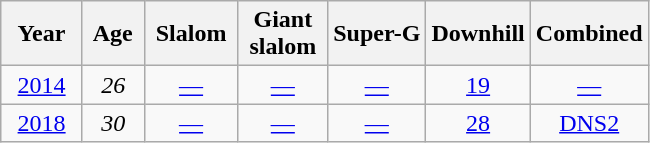<table class=wikitable style="text-align:center">
<tr>
<th>  Year  </th>
<th> Age </th>
<th> Slalom </th>
<th> Giant <br> slalom </th>
<th>Super-G</th>
<th>Downhill</th>
<th>Combined</th>
</tr>
<tr>
<td><a href='#'>2014</a></td>
<td><em>26</em></td>
<td><a href='#'>—</a></td>
<td><a href='#'>—</a></td>
<td><a href='#'>—</a></td>
<td><a href='#'>19</a></td>
<td><a href='#'>—</a></td>
</tr>
<tr>
<td><a href='#'>2018</a></td>
<td><em>30</em></td>
<td><a href='#'>—</a></td>
<td><a href='#'>—</a></td>
<td><a href='#'>—</a></td>
<td><a href='#'>28</a></td>
<td><a href='#'>DNS2</a></td>
</tr>
</table>
